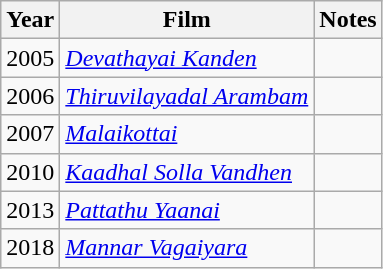<table class="wikitable sortable">
<tr>
<th>Year</th>
<th>Film</th>
<th class="unsortable">Notes</th>
</tr>
<tr>
<td>2005</td>
<td><em><a href='#'>Devathayai Kanden</a></em></td>
<td></td>
</tr>
<tr>
<td>2006</td>
<td><em><a href='#'>Thiruvilayadal Arambam</a></em></td>
<td></td>
</tr>
<tr>
<td>2007</td>
<td><em><a href='#'>Malaikottai</a></em></td>
<td></td>
</tr>
<tr>
<td>2010</td>
<td><em><a href='#'>Kaadhal Solla Vandhen</a></em></td>
<td></td>
</tr>
<tr>
<td>2013</td>
<td><em><a href='#'>Pattathu Yaanai</a> </em></td>
<td></td>
</tr>
<tr>
<td>2018</td>
<td><em><a href='#'>Mannar Vagaiyara</a></em></td>
<td></td>
</tr>
</table>
